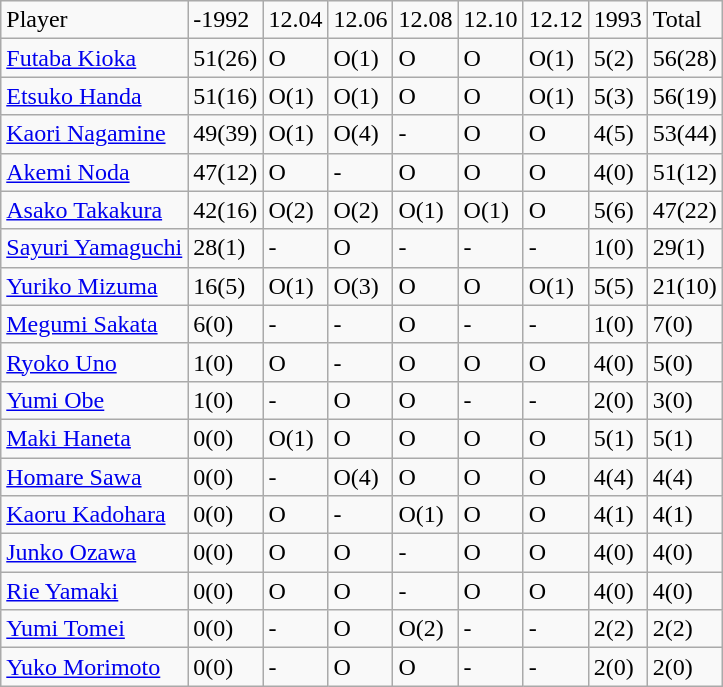<table class="wikitable" style="text-align:left;">
<tr>
<td>Player</td>
<td>-1992</td>
<td>12.04</td>
<td>12.06</td>
<td>12.08</td>
<td>12.10</td>
<td>12.12</td>
<td>1993</td>
<td>Total</td>
</tr>
<tr>
<td><a href='#'>Futaba Kioka</a></td>
<td>51(26)</td>
<td>O</td>
<td>O(1)</td>
<td>O</td>
<td>O</td>
<td>O(1)</td>
<td>5(2)</td>
<td>56(28)</td>
</tr>
<tr>
<td><a href='#'>Etsuko Handa</a></td>
<td>51(16)</td>
<td>O(1)</td>
<td>O(1)</td>
<td>O</td>
<td>O</td>
<td>O(1)</td>
<td>5(3)</td>
<td>56(19)</td>
</tr>
<tr>
<td><a href='#'>Kaori Nagamine</a></td>
<td>49(39)</td>
<td>O(1)</td>
<td>O(4)</td>
<td>-</td>
<td>O</td>
<td>O</td>
<td>4(5)</td>
<td>53(44)</td>
</tr>
<tr>
<td><a href='#'>Akemi Noda</a></td>
<td>47(12)</td>
<td>O</td>
<td>-</td>
<td>O</td>
<td>O</td>
<td>O</td>
<td>4(0)</td>
<td>51(12)</td>
</tr>
<tr>
<td><a href='#'>Asako Takakura</a></td>
<td>42(16)</td>
<td>O(2)</td>
<td>O(2)</td>
<td>O(1)</td>
<td>O(1)</td>
<td>O</td>
<td>5(6)</td>
<td>47(22)</td>
</tr>
<tr>
<td><a href='#'>Sayuri Yamaguchi</a></td>
<td>28(1)</td>
<td>-</td>
<td>O</td>
<td>-</td>
<td>-</td>
<td>-</td>
<td>1(0)</td>
<td>29(1)</td>
</tr>
<tr>
<td><a href='#'>Yuriko Mizuma</a></td>
<td>16(5)</td>
<td>O(1)</td>
<td>O(3)</td>
<td>O</td>
<td>O</td>
<td>O(1)</td>
<td>5(5)</td>
<td>21(10)</td>
</tr>
<tr>
<td><a href='#'>Megumi Sakata</a></td>
<td>6(0)</td>
<td>-</td>
<td>-</td>
<td>O</td>
<td>-</td>
<td>-</td>
<td>1(0)</td>
<td>7(0)</td>
</tr>
<tr>
<td><a href='#'>Ryoko Uno</a></td>
<td>1(0)</td>
<td>O</td>
<td>-</td>
<td>O</td>
<td>O</td>
<td>O</td>
<td>4(0)</td>
<td>5(0)</td>
</tr>
<tr>
<td><a href='#'>Yumi Obe</a></td>
<td>1(0)</td>
<td>-</td>
<td>O</td>
<td>O</td>
<td>-</td>
<td>-</td>
<td>2(0)</td>
<td>3(0)</td>
</tr>
<tr>
<td><a href='#'>Maki Haneta</a></td>
<td>0(0)</td>
<td>O(1)</td>
<td>O</td>
<td>O</td>
<td>O</td>
<td>O</td>
<td>5(1)</td>
<td>5(1)</td>
</tr>
<tr>
<td><a href='#'>Homare Sawa</a></td>
<td>0(0)</td>
<td>-</td>
<td>O(4)</td>
<td>O</td>
<td>O</td>
<td>O</td>
<td>4(4)</td>
<td>4(4)</td>
</tr>
<tr>
<td><a href='#'>Kaoru Kadohara</a></td>
<td>0(0)</td>
<td>O</td>
<td>-</td>
<td>O(1)</td>
<td>O</td>
<td>O</td>
<td>4(1)</td>
<td>4(1)</td>
</tr>
<tr>
<td><a href='#'>Junko Ozawa</a></td>
<td>0(0)</td>
<td>O</td>
<td>O</td>
<td>-</td>
<td>O</td>
<td>O</td>
<td>4(0)</td>
<td>4(0)</td>
</tr>
<tr>
<td><a href='#'>Rie Yamaki</a></td>
<td>0(0)</td>
<td>O</td>
<td>O</td>
<td>-</td>
<td>O</td>
<td>O</td>
<td>4(0)</td>
<td>4(0)</td>
</tr>
<tr>
<td><a href='#'>Yumi Tomei</a></td>
<td>0(0)</td>
<td>-</td>
<td>O</td>
<td>O(2)</td>
<td>-</td>
<td>-</td>
<td>2(2)</td>
<td>2(2)</td>
</tr>
<tr>
<td><a href='#'>Yuko Morimoto</a></td>
<td>0(0)</td>
<td>-</td>
<td>O</td>
<td>O</td>
<td>-</td>
<td>-</td>
<td>2(0)</td>
<td>2(0)</td>
</tr>
</table>
